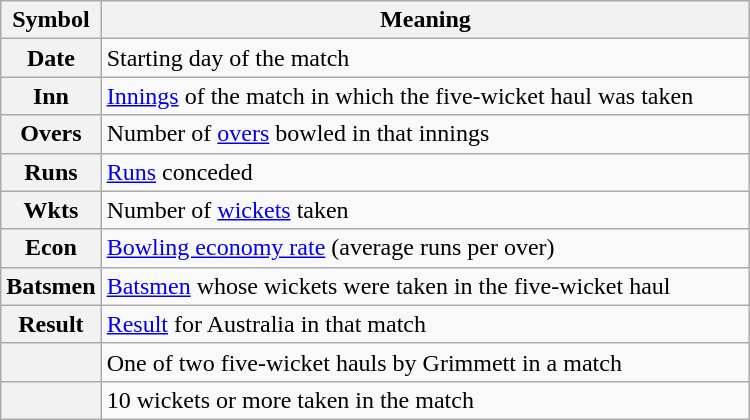<table class="wikitable plainrowheaders">
<tr>
<th scope="col" style="width:50px">Symbol</th>
<th scope="col" style="width:425px">Meaning</th>
</tr>
<tr>
<th scope="row">Date</th>
<td>Starting day of the match</td>
</tr>
<tr>
<th scope="row">Inn</th>
<td><a href='#'>Innings</a> of the match in which the five-wicket haul was taken</td>
</tr>
<tr>
<th scope="row">Overs</th>
<td>Number of <a href='#'>overs</a> bowled in that innings</td>
</tr>
<tr>
<th scope="row">Runs</th>
<td><a href='#'>Runs</a> conceded</td>
</tr>
<tr>
<th scope="row">Wkts</th>
<td>Number of <a href='#'>wickets</a> taken</td>
</tr>
<tr>
<th scope="row">Econ</th>
<td><a href='#'>Bowling economy rate</a> (average runs per over)</td>
</tr>
<tr>
<th scope="row">Batsmen</th>
<td><a href='#'>Batsmen</a> whose wickets were taken in the five-wicket haul</td>
</tr>
<tr>
<th scope="row">Result</th>
<td><a href='#'>Result</a> for Australia in that match</td>
</tr>
<tr>
<th scope="row"></th>
<td>One of two five-wicket hauls by Grimmett in a match</td>
</tr>
<tr>
<th scope="row"></th>
<td>10 wickets or more taken in the match</td>
</tr>
</table>
